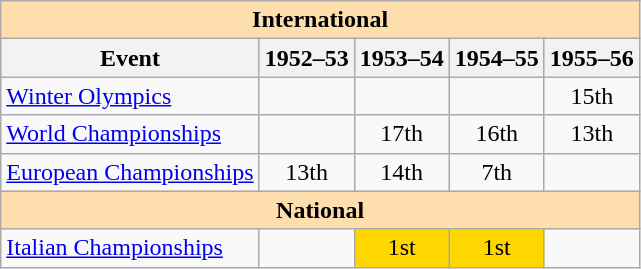<table class="wikitable" style="text-align:center">
<tr>
<th style="background-color: #ffdead; " colspan=5 align=center>International</th>
</tr>
<tr>
<th>Event</th>
<th>1952–53</th>
<th>1953–54</th>
<th>1954–55</th>
<th>1955–56</th>
</tr>
<tr>
<td align=left><a href='#'>Winter Olympics</a></td>
<td></td>
<td></td>
<td></td>
<td>15th</td>
</tr>
<tr>
<td align=left><a href='#'>World Championships</a></td>
<td></td>
<td>17th</td>
<td>16th</td>
<td>13th</td>
</tr>
<tr>
<td align=left><a href='#'>European Championships</a></td>
<td>13th</td>
<td>14th</td>
<td>7th</td>
<td></td>
</tr>
<tr>
<th style="background-color: #ffdead; " colspan=5 align=center>National</th>
</tr>
<tr>
<td align=left><a href='#'>Italian Championships</a></td>
<td></td>
<td bgcolor=gold>1st</td>
<td bgcolor=gold>1st</td>
<td></td>
</tr>
</table>
